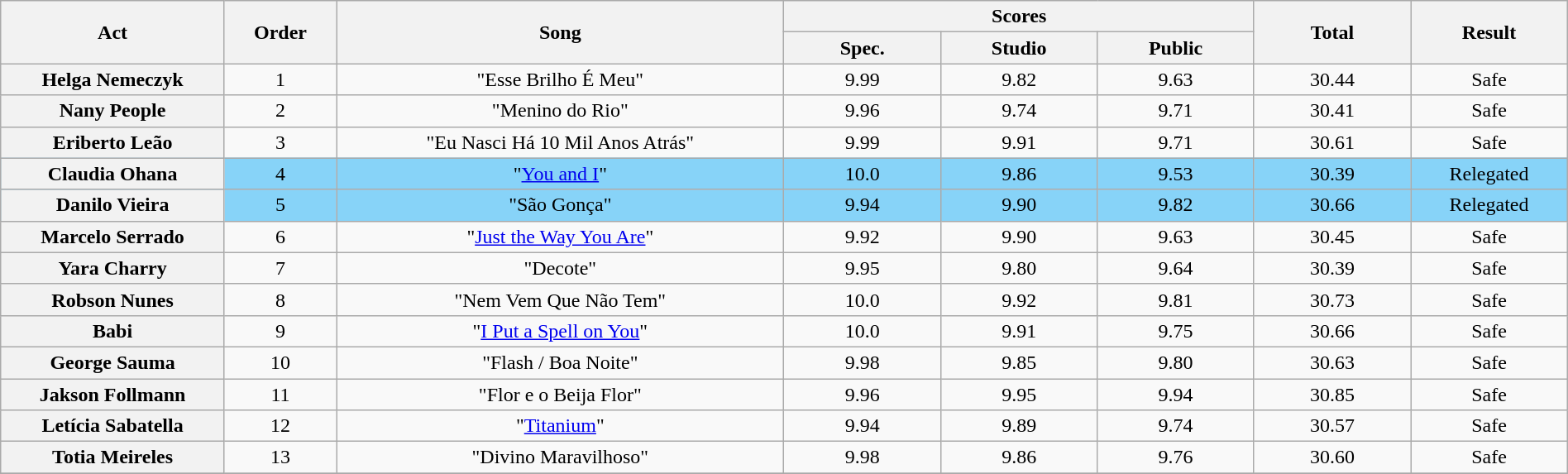<table class="wikitable plainrowheaders" style="text-align:center; width:100%;">
<tr>
<th scope="col" rowspan=2 width="10.0%">Act</th>
<th scope="col" rowspan=2 width="05.0%">Order</th>
<th scope="col" rowspan=2 width="20.0%">Song</th>
<th scope="col" colspan=3 width="20.0%">Scores</th>
<th scope="col" rowspan=2 width="07.0%">Total</th>
<th scope="col" rowspan=2 width="07.0%">Result</th>
</tr>
<tr>
<th scope="col" width="07.0%">Spec.</th>
<th scope="col" width="07.0%">Studio</th>
<th scope="col" width="07.0%">Public</th>
</tr>
<tr>
<th scope="row">Helga Nemeczyk</th>
<td>1</td>
<td>"Esse Brilho É Meu"</td>
<td>9.99 </td>
<td>9.82</td>
<td>9.63</td>
<td>30.44</td>
<td>Safe</td>
</tr>
<tr>
<th scope="row">Nany People</th>
<td>2</td>
<td>"Menino do Rio"</td>
<td>9.96 </td>
<td>9.74</td>
<td>9.71</td>
<td>30.41</td>
<td>Safe</td>
</tr>
<tr>
<th scope="row">Eriberto Leão</th>
<td>3</td>
<td>"Eu Nasci Há 10 Mil Anos Atrás"</td>
<td>9.99 </td>
<td>9.91</td>
<td>9.71</td>
<td>30.61</td>
<td>Safe</td>
</tr>
<tr bgcolor=87D3F8>
<th scope="row">Claudia Ohana</th>
<td>4</td>
<td>"<a href='#'>You and I</a>"</td>
<td>10.0 </td>
<td>9.86</td>
<td>9.53</td>
<td>30.39</td>
<td>Relegated</td>
</tr>
<tr bgcolor=87D3F8>
<th scope="row">Danilo Vieira</th>
<td>5</td>
<td>"São Gonça"</td>
<td>9.94 </td>
<td>9.90</td>
<td>9.82</td>
<td>30.66</td>
<td>Relegated</td>
</tr>
<tr>
<th scope="row">Marcelo Serrado</th>
<td>6</td>
<td>"<a href='#'>Just the Way You Are</a>"</td>
<td>9.92 </td>
<td>9.90</td>
<td>9.63</td>
<td>30.45</td>
<td>Safe</td>
</tr>
<tr>
<th scope="row">Yara Charry</th>
<td>7</td>
<td>"Decote"</td>
<td>9.95 </td>
<td>9.80</td>
<td>9.64</td>
<td>30.39</td>
<td>Safe</td>
</tr>
<tr>
<th scope="row">Robson Nunes</th>
<td>8</td>
<td>"Nem Vem Que Não Tem"</td>
<td>10.0 </td>
<td>9.92</td>
<td>9.81</td>
<td>30.73</td>
<td>Safe</td>
</tr>
<tr>
<th scope="row">Babi</th>
<td>9</td>
<td>"<a href='#'>I Put a Spell on You</a>"</td>
<td>10.0 </td>
<td>9.91</td>
<td>9.75</td>
<td>30.66</td>
<td>Safe</td>
</tr>
<tr>
<th scope="row">George Sauma</th>
<td>10</td>
<td>"Flash / Boa Noite"</td>
<td>9.98 </td>
<td>9.85</td>
<td>9.80</td>
<td>30.63</td>
<td>Safe</td>
</tr>
<tr>
<th scope="row">Jakson Follmann</th>
<td>11</td>
<td>"Flor e o Beija Flor"</td>
<td>9.96 </td>
<td>9.95</td>
<td>9.94</td>
<td>30.85</td>
<td>Safe</td>
</tr>
<tr>
<th scope="row">Letícia Sabatella</th>
<td>12</td>
<td>"<a href='#'>Titanium</a>"</td>
<td>9.94 </td>
<td>9.89</td>
<td>9.74</td>
<td>30.57</td>
<td>Safe</td>
</tr>
<tr>
<th scope="row">Totia Meireles</th>
<td>13</td>
<td>"Divino Maravilhoso"</td>
<td>9.98 </td>
<td>9.86</td>
<td>9.76</td>
<td>30.60</td>
<td>Safe</td>
</tr>
<tr>
</tr>
</table>
